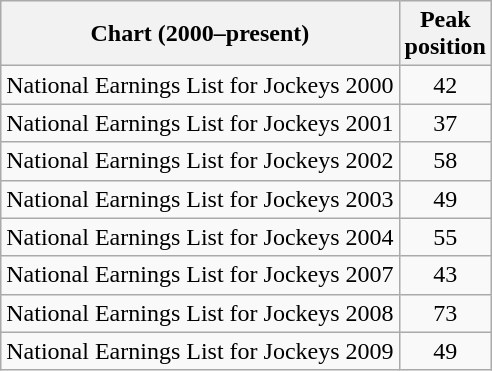<table class="wikitable sortable">
<tr>
<th>Chart (2000–present)</th>
<th>Peak<br>position</th>
</tr>
<tr>
<td>National Earnings List for Jockeys 2000</td>
<td style="text-align:center;">42</td>
</tr>
<tr>
<td>National Earnings List for Jockeys 2001</td>
<td style="text-align:center;">37</td>
</tr>
<tr>
<td>National Earnings List for Jockeys 2002</td>
<td style="text-align:center;">58</td>
</tr>
<tr>
<td>National Earnings List for Jockeys 2003</td>
<td style="text-align:center;">49</td>
</tr>
<tr>
<td>National Earnings List for Jockeys 2004</td>
<td style="text-align:center;">55</td>
</tr>
<tr>
<td>National Earnings List for Jockeys 2007</td>
<td style="text-align:center;">43</td>
</tr>
<tr>
<td>National Earnings List for Jockeys 2008</td>
<td style="text-align:center;">73</td>
</tr>
<tr>
<td>National Earnings List for Jockeys 2009</td>
<td style="text-align:center;">49</td>
</tr>
</table>
